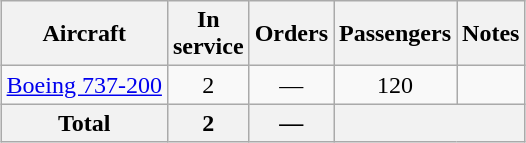<table class="wikitable" style="margin:0.5em auto; text-align:center">
<tr>
<th>Aircraft</th>
<th>In <br> service</th>
<th>Orders</th>
<th>Passengers</th>
<th>Notes</th>
</tr>
<tr>
<td><a href='#'>Boeing 737-200</a></td>
<td>2</td>
<td>—</td>
<td>120</td>
<td></td>
</tr>
<tr>
<th>Total</th>
<th>2</th>
<th>—</th>
<th colspan=2></th>
</tr>
</table>
